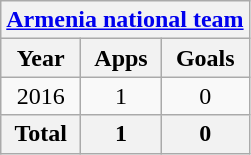<table class="wikitable" style="text-align:center">
<tr>
<th colspan=3><a href='#'>Armenia national team</a></th>
</tr>
<tr>
<th>Year</th>
<th>Apps</th>
<th>Goals</th>
</tr>
<tr>
<td>2016</td>
<td>1</td>
<td>0</td>
</tr>
<tr>
<th>Total</th>
<th>1</th>
<th>0</th>
</tr>
</table>
